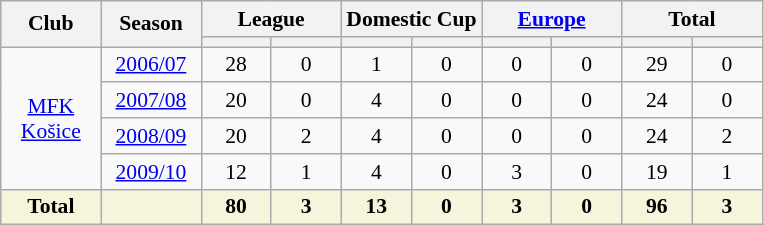<table class="wikitable" align=center style="font-size:90%; text-align: center;">
<tr>
<th width=60 rowspan="2">Club</th>
<th width=60 rowspan="2">Season</th>
<th width=80 colspan="2">League</th>
<th width=80 colspan="2">Domestic Cup</th>
<th width=80 colspan="2"><a href='#'>Europe</a></th>
<th width=80 colspan="2">Total</th>
</tr>
<tr align=center>
<th width=40 App></th>
<th width=40 abbr="Goals for"></th>
<th width=40 App></th>
<th width=40 abbr="Goals for"></th>
<th width=40 App></th>
<th width=40 abbr="Goals for"></th>
<th width=40 App></th>
<th width=40 abbr="Goals for"></th>
</tr>
<tr align=center>
<td rowspan="4" valign=center><a href='#'>MFK Košice</a></td>
<td><a href='#'>2006/07</a></td>
<td>28</td>
<td>0</td>
<td>1</td>
<td>0</td>
<td>0</td>
<td>0</td>
<td>29</td>
<td>0</td>
</tr>
<tr align=center>
<td><a href='#'>2007/08</a></td>
<td>20</td>
<td>0</td>
<td>4</td>
<td>0</td>
<td>0</td>
<td>0</td>
<td>24</td>
<td>0</td>
</tr>
<tr align=center>
<td><a href='#'>2008/09</a></td>
<td>20</td>
<td>2</td>
<td>4</td>
<td>0</td>
<td>0</td>
<td>0</td>
<td>24</td>
<td>2</td>
</tr>
<tr align=center>
<td><a href='#'>2009/10</a></td>
<td>12</td>
<td>1</td>
<td>4</td>
<td>0</td>
<td>3</td>
<td>0</td>
<td>19</td>
<td>1</td>
</tr>
<tr align=center>
<th align=left style="background:beige">Total</th>
<th align=left style="background:beige"></th>
<th align=left style="background:beige">80</th>
<th align=left style="background:beige">3</th>
<th align=left style="background:beige">13</th>
<th align=left style="background:beige">0</th>
<th align=left style="background:beige">3</th>
<th align=left style="background:beige">0</th>
<th align=left style="background:beige">96</th>
<th align=left style="background:beige">3</th>
</tr>
</table>
